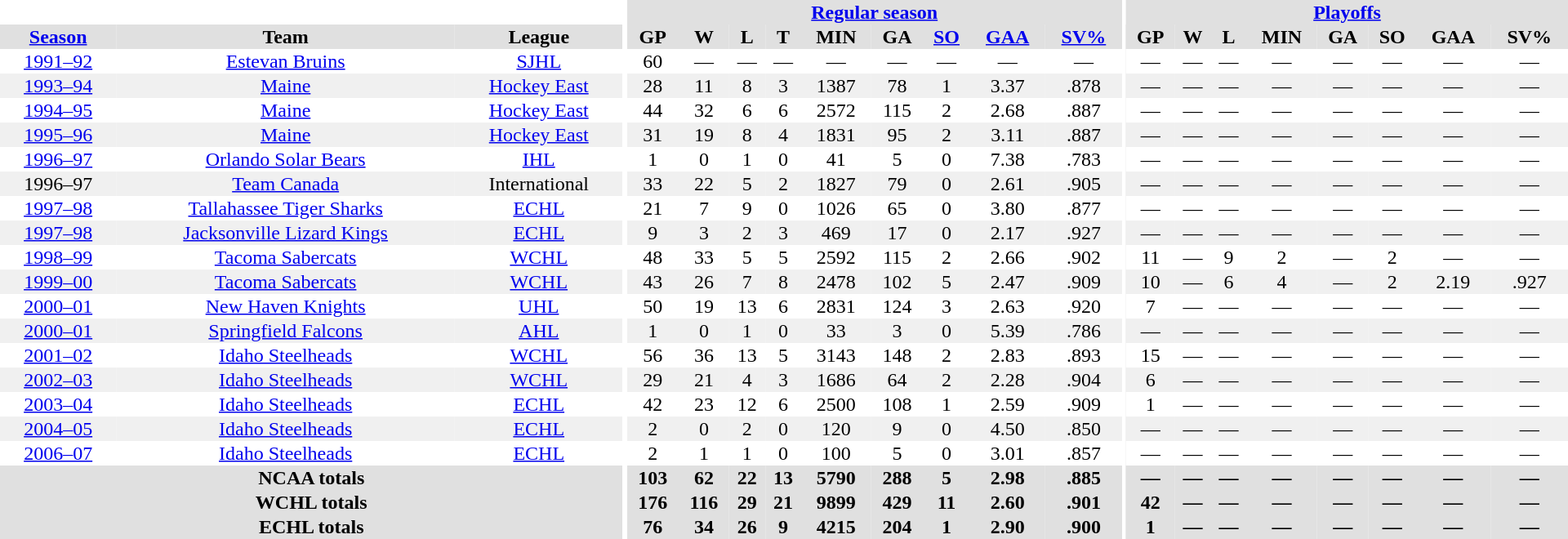<table border="0" cellpadding="1" cellspacing="0" style="text-align:center; width:80em">
<tr bgcolor="#e0e0e0">
<th colspan="3" bgcolor="#ffffff"></th>
<th rowspan="99" bgcolor="#ffffff"></th>
<th colspan="9"><a href='#'>Regular season</a></th>
<th rowspan="99" bgcolor="#ffffff"></th>
<th colspan="8"><a href='#'>Playoffs</a></th>
</tr>
<tr bgcolor="#e0e0e0">
<th><a href='#'>Season</a></th>
<th>Team</th>
<th>League</th>
<th>GP</th>
<th>W</th>
<th>L</th>
<th>T</th>
<th>MIN</th>
<th>GA</th>
<th><a href='#'>SO</a></th>
<th><a href='#'>GAA</a></th>
<th><a href='#'>SV%</a></th>
<th>GP</th>
<th>W</th>
<th>L</th>
<th>MIN</th>
<th>GA</th>
<th>SO</th>
<th>GAA</th>
<th>SV%</th>
</tr>
<tr>
<td><a href='#'>1991–92</a></td>
<td><a href='#'>Estevan Bruins</a></td>
<td><a href='#'>SJHL</a></td>
<td>60</td>
<td>—</td>
<td>—</td>
<td>—</td>
<td>—</td>
<td>—</td>
<td>—</td>
<td>—</td>
<td>—</td>
<td>—</td>
<td>—</td>
<td>—</td>
<td>—</td>
<td>—</td>
<td>—</td>
<td>—</td>
<td>—</td>
</tr>
<tr bgcolor="f0f0f0">
<td><a href='#'>1993–94</a></td>
<td><a href='#'>Maine</a></td>
<td><a href='#'>Hockey East</a></td>
<td>28</td>
<td>11</td>
<td>8</td>
<td>3</td>
<td>1387</td>
<td>78</td>
<td>1</td>
<td>3.37</td>
<td>.878</td>
<td>—</td>
<td>—</td>
<td>—</td>
<td>—</td>
<td>—</td>
<td>—</td>
<td>—</td>
<td>—</td>
</tr>
<tr>
<td><a href='#'>1994–95</a></td>
<td><a href='#'>Maine</a></td>
<td><a href='#'>Hockey East</a></td>
<td>44</td>
<td>32</td>
<td>6</td>
<td>6</td>
<td>2572</td>
<td>115</td>
<td>2</td>
<td>2.68</td>
<td>.887</td>
<td>—</td>
<td>—</td>
<td>—</td>
<td>—</td>
<td>—</td>
<td>—</td>
<td>—</td>
<td>—</td>
</tr>
<tr bgcolor="f0f0f0">
<td><a href='#'>1995–96</a></td>
<td><a href='#'>Maine</a></td>
<td><a href='#'>Hockey East</a></td>
<td>31</td>
<td>19</td>
<td>8</td>
<td>4</td>
<td>1831</td>
<td>95</td>
<td>2</td>
<td>3.11</td>
<td>.887</td>
<td>—</td>
<td>—</td>
<td>—</td>
<td>—</td>
<td>—</td>
<td>—</td>
<td>—</td>
<td>—</td>
</tr>
<tr>
<td><a href='#'>1996–97</a></td>
<td><a href='#'>Orlando Solar Bears</a></td>
<td><a href='#'>IHL</a></td>
<td>1</td>
<td>0</td>
<td>1</td>
<td>0</td>
<td>41</td>
<td>5</td>
<td>0</td>
<td>7.38</td>
<td>.783</td>
<td>—</td>
<td>—</td>
<td>—</td>
<td>—</td>
<td>—</td>
<td>—</td>
<td>—</td>
<td>—</td>
</tr>
<tr bgcolor="f0f0f0">
<td>1996–97</td>
<td><a href='#'>Team Canada</a></td>
<td>International</td>
<td>33</td>
<td>22</td>
<td>5</td>
<td>2</td>
<td>1827</td>
<td>79</td>
<td>0</td>
<td>2.61</td>
<td>.905</td>
<td>—</td>
<td>—</td>
<td>—</td>
<td>—</td>
<td>—</td>
<td>—</td>
<td>—</td>
<td>—</td>
</tr>
<tr>
<td><a href='#'>1997–98</a></td>
<td><a href='#'>Tallahassee Tiger Sharks</a></td>
<td><a href='#'>ECHL</a></td>
<td>21</td>
<td>7</td>
<td>9</td>
<td>0</td>
<td>1026</td>
<td>65</td>
<td>0</td>
<td>3.80</td>
<td>.877</td>
<td>—</td>
<td>—</td>
<td>—</td>
<td>—</td>
<td>—</td>
<td>—</td>
<td>—</td>
<td>—</td>
</tr>
<tr bgcolor="f0f0f0">
<td><a href='#'>1997–98</a></td>
<td><a href='#'>Jacksonville Lizard Kings</a></td>
<td><a href='#'>ECHL</a></td>
<td>9</td>
<td>3</td>
<td>2</td>
<td>3</td>
<td>469</td>
<td>17</td>
<td>0</td>
<td>2.17</td>
<td>.927</td>
<td>—</td>
<td>—</td>
<td>—</td>
<td>—</td>
<td>—</td>
<td>—</td>
<td>—</td>
<td>—</td>
</tr>
<tr>
<td><a href='#'>1998–99</a></td>
<td><a href='#'>Tacoma Sabercats</a></td>
<td><a href='#'>WCHL</a></td>
<td>48</td>
<td>33</td>
<td>5</td>
<td>5</td>
<td>2592</td>
<td>115</td>
<td>2</td>
<td>2.66</td>
<td>.902</td>
<td>11</td>
<td>—</td>
<td>9</td>
<td>2</td>
<td>—</td>
<td>2</td>
<td>—</td>
<td>—</td>
</tr>
<tr bgcolor="f0f0f0">
<td><a href='#'>1999–00</a></td>
<td><a href='#'>Tacoma Sabercats</a></td>
<td><a href='#'>WCHL</a></td>
<td>43</td>
<td>26</td>
<td>7</td>
<td>8</td>
<td>2478</td>
<td>102</td>
<td>5</td>
<td>2.47</td>
<td>.909</td>
<td>10</td>
<td>—</td>
<td>6</td>
<td>4</td>
<td>—</td>
<td>2</td>
<td>2.19</td>
<td>.927</td>
</tr>
<tr>
<td><a href='#'>2000–01</a></td>
<td><a href='#'>New Haven Knights</a></td>
<td><a href='#'>UHL</a></td>
<td>50</td>
<td>19</td>
<td>13</td>
<td>6</td>
<td>2831</td>
<td>124</td>
<td>3</td>
<td>2.63</td>
<td>.920</td>
<td>7</td>
<td>—</td>
<td>—</td>
<td>—</td>
<td>—</td>
<td>—</td>
<td>—</td>
<td>—</td>
</tr>
<tr bgcolor="f0f0f0">
<td><a href='#'>2000–01</a></td>
<td><a href='#'>Springfield Falcons</a></td>
<td><a href='#'>AHL</a></td>
<td>1</td>
<td>0</td>
<td>1</td>
<td>0</td>
<td>33</td>
<td>3</td>
<td>0</td>
<td>5.39</td>
<td>.786</td>
<td>—</td>
<td>—</td>
<td>—</td>
<td>—</td>
<td>—</td>
<td>—</td>
<td>—</td>
<td>—</td>
</tr>
<tr>
<td><a href='#'>2001–02</a></td>
<td><a href='#'>Idaho Steelheads</a></td>
<td><a href='#'>WCHL</a></td>
<td>56</td>
<td>36</td>
<td>13</td>
<td>5</td>
<td>3143</td>
<td>148</td>
<td>2</td>
<td>2.83</td>
<td>.893</td>
<td>15</td>
<td>—</td>
<td>—</td>
<td>—</td>
<td>—</td>
<td>—</td>
<td>—</td>
<td>—</td>
</tr>
<tr bgcolor="f0f0f0">
<td><a href='#'>2002–03</a></td>
<td><a href='#'>Idaho Steelheads</a></td>
<td><a href='#'>WCHL</a></td>
<td>29</td>
<td>21</td>
<td>4</td>
<td>3</td>
<td>1686</td>
<td>64</td>
<td>2</td>
<td>2.28</td>
<td>.904</td>
<td>6</td>
<td>—</td>
<td>—</td>
<td>—</td>
<td>—</td>
<td>—</td>
<td>—</td>
<td>—</td>
</tr>
<tr>
<td><a href='#'>2003–04</a></td>
<td><a href='#'>Idaho Steelheads</a></td>
<td><a href='#'>ECHL</a></td>
<td>42</td>
<td>23</td>
<td>12</td>
<td>6</td>
<td>2500</td>
<td>108</td>
<td>1</td>
<td>2.59</td>
<td>.909</td>
<td>1</td>
<td>—</td>
<td>—</td>
<td>—</td>
<td>—</td>
<td>—</td>
<td>—</td>
<td>—</td>
</tr>
<tr bgcolor="f0f0f0">
<td><a href='#'>2004–05</a></td>
<td><a href='#'>Idaho Steelheads</a></td>
<td><a href='#'>ECHL</a></td>
<td>2</td>
<td>0</td>
<td>2</td>
<td>0</td>
<td>120</td>
<td>9</td>
<td>0</td>
<td>4.50</td>
<td>.850</td>
<td>—</td>
<td>—</td>
<td>—</td>
<td>—</td>
<td>—</td>
<td>—</td>
<td>—</td>
<td>—</td>
</tr>
<tr>
<td><a href='#'>2006–07</a></td>
<td><a href='#'>Idaho Steelheads</a></td>
<td><a href='#'>ECHL</a></td>
<td>2</td>
<td>1</td>
<td>1</td>
<td>0</td>
<td>100</td>
<td>5</td>
<td>0</td>
<td>3.01</td>
<td>.857</td>
<td>—</td>
<td>—</td>
<td>—</td>
<td>—</td>
<td>—</td>
<td>—</td>
<td>—</td>
<td>—</td>
</tr>
<tr bgcolor="#e0e0e0">
<th colspan="3">NCAA totals</th>
<th>103</th>
<th>62</th>
<th>22</th>
<th>13</th>
<th>5790</th>
<th>288</th>
<th>5</th>
<th>2.98</th>
<th>.885</th>
<th>—</th>
<th>—</th>
<th>—</th>
<th>—</th>
<th>—</th>
<th>—</th>
<th>—</th>
<th>—</th>
</tr>
<tr bgcolor="#e0e0e0">
<th colspan="3">WCHL totals</th>
<th>176</th>
<th>116</th>
<th>29</th>
<th>21</th>
<th>9899</th>
<th>429</th>
<th>11</th>
<th>2.60</th>
<th>.901</th>
<th>42</th>
<th>—</th>
<th>—</th>
<th>—</th>
<th>—</th>
<th>—</th>
<th>—</th>
<th>—</th>
</tr>
<tr bgcolor="#e0e0e0">
<th colspan="3">ECHL totals</th>
<th>76</th>
<th>34</th>
<th>26</th>
<th>9</th>
<th>4215</th>
<th>204</th>
<th>1</th>
<th>2.90</th>
<th>.900</th>
<th>1</th>
<th>—</th>
<th>—</th>
<th>—</th>
<th>—</th>
<th>—</th>
<th>—</th>
<th>—</th>
</tr>
</table>
